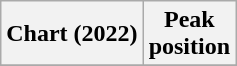<table class="wikitable plainrowheaders" style="text-align:center">
<tr>
<th scope="col">Chart (2022)</th>
<th scope="col">Peak<br>position</th>
</tr>
<tr>
</tr>
</table>
